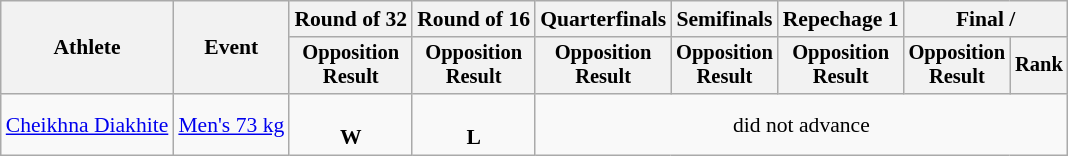<table class="wikitable" style="font-size:90%">
<tr>
<th rowspan="2">Athlete</th>
<th rowspan="2">Event</th>
<th>Round of 32</th>
<th>Round of 16</th>
<th>Quarterfinals</th>
<th>Semifinals</th>
<th>Repechage 1</th>
<th colspan=2>Final / </th>
</tr>
<tr style="font-size:95%">
<th>Opposition<br>Result</th>
<th>Opposition<br>Result</th>
<th>Opposition<br>Result</th>
<th>Opposition<br>Result</th>
<th>Opposition<br>Result</th>
<th>Opposition<br>Result</th>
<th>Rank</th>
</tr>
<tr align=center>
<td align=left><a href='#'>Cheikhna Diakhite</a></td>
<td><a href='#'>Men's 73 kg</a></td>
<td><br><strong>W</strong></td>
<td><br><strong>L</strong></td>
<td colspan=5>did not advance</td>
</tr>
</table>
